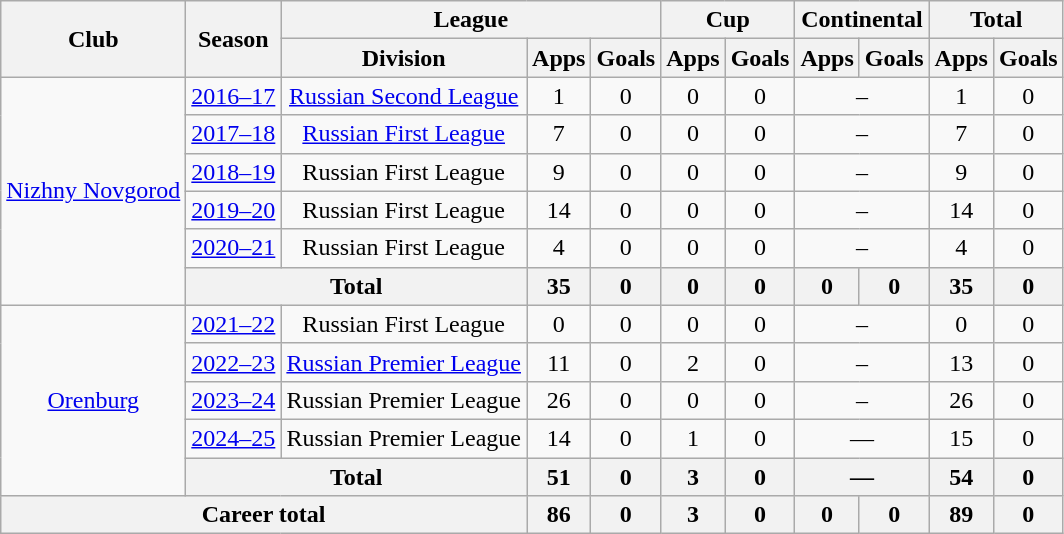<table class="wikitable" style="text-align: center;">
<tr>
<th rowspan="2">Club</th>
<th rowspan="2">Season</th>
<th colspan="3">League</th>
<th colspan="2">Cup</th>
<th colspan="2">Continental</th>
<th colspan="2">Total</th>
</tr>
<tr>
<th>Division</th>
<th>Apps</th>
<th>Goals</th>
<th>Apps</th>
<th>Goals</th>
<th>Apps</th>
<th>Goals</th>
<th>Apps</th>
<th>Goals</th>
</tr>
<tr>
<td rowspan="6"><a href='#'>Nizhny Novgorod</a></td>
<td><a href='#'>2016–17</a></td>
<td><a href='#'>Russian Second League</a></td>
<td>1</td>
<td>0</td>
<td>0</td>
<td>0</td>
<td colspan=2>–</td>
<td>1</td>
<td>0</td>
</tr>
<tr>
<td><a href='#'>2017–18</a></td>
<td><a href='#'>Russian First League</a></td>
<td>7</td>
<td>0</td>
<td>0</td>
<td>0</td>
<td colspan=2>–</td>
<td>7</td>
<td>0</td>
</tr>
<tr>
<td><a href='#'>2018–19</a></td>
<td>Russian First League</td>
<td>9</td>
<td>0</td>
<td>0</td>
<td>0</td>
<td colspan=2>–</td>
<td>9</td>
<td>0</td>
</tr>
<tr>
<td><a href='#'>2019–20</a></td>
<td>Russian First League</td>
<td>14</td>
<td>0</td>
<td>0</td>
<td>0</td>
<td colspan=2>–</td>
<td>14</td>
<td>0</td>
</tr>
<tr>
<td><a href='#'>2020–21</a></td>
<td>Russian First League</td>
<td>4</td>
<td>0</td>
<td>0</td>
<td>0</td>
<td colspan=2>–</td>
<td>4</td>
<td>0</td>
</tr>
<tr>
<th colspan=2>Total</th>
<th>35</th>
<th>0</th>
<th>0</th>
<th>0</th>
<th>0</th>
<th>0</th>
<th>35</th>
<th>0</th>
</tr>
<tr>
<td rowspan="5"><a href='#'>Orenburg</a></td>
<td><a href='#'>2021–22</a></td>
<td>Russian First League</td>
<td>0</td>
<td>0</td>
<td>0</td>
<td>0</td>
<td colspan=2>–</td>
<td>0</td>
<td>0</td>
</tr>
<tr>
<td><a href='#'>2022–23</a></td>
<td><a href='#'>Russian Premier League</a></td>
<td>11</td>
<td>0</td>
<td>2</td>
<td>0</td>
<td colspan=2>–</td>
<td>13</td>
<td>0</td>
</tr>
<tr>
<td><a href='#'>2023–24</a></td>
<td>Russian Premier League</td>
<td>26</td>
<td>0</td>
<td>0</td>
<td>0</td>
<td colspan=2>–</td>
<td>26</td>
<td>0</td>
</tr>
<tr>
<td><a href='#'>2024–25</a></td>
<td>Russian Premier League</td>
<td>14</td>
<td>0</td>
<td>1</td>
<td>0</td>
<td colspan="2">—</td>
<td>15</td>
<td>0</td>
</tr>
<tr>
<th colspan="2">Total</th>
<th>51</th>
<th>0</th>
<th>3</th>
<th>0</th>
<th colspan="2">—</th>
<th>54</th>
<th>0</th>
</tr>
<tr>
<th colspan="3">Career total</th>
<th>86</th>
<th>0</th>
<th>3</th>
<th>0</th>
<th>0</th>
<th>0</th>
<th>89</th>
<th>0</th>
</tr>
</table>
